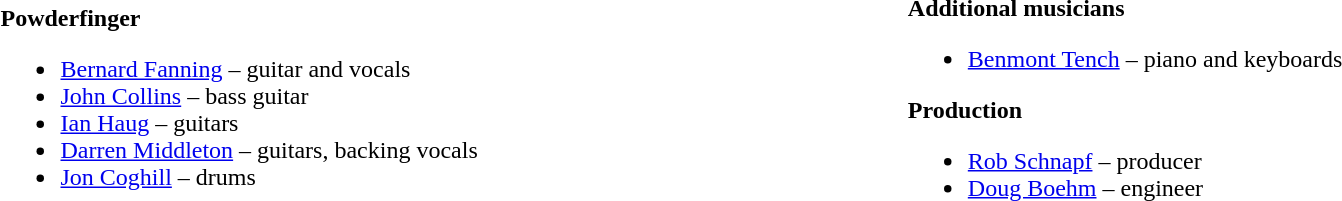<table margin=15 topmargin=0 spacing=5 width=100%>
<tr>
<td width="48%"><br><strong>Powderfinger</strong><ul><li><a href='#'>Bernard Fanning</a> – guitar and vocals</li><li><a href='#'>John Collins</a> – bass guitar</li><li><a href='#'>Ian Haug</a> – guitars</li><li><a href='#'>Darren Middleton</a> – guitars, backing vocals</li><li><a href='#'>Jon Coghill</a> – drums</li></ul></td>
<td width="48%"><br><strong>Additional musicians</strong><ul><li><a href='#'>Benmont Tench</a> – piano and keyboards</li></ul><strong>Production</strong><ul><li><a href='#'>Rob Schnapf</a> – producer</li><li><a href='#'>Doug Boehm</a> – engineer</li></ul></td>
<td width="10px" valign="top"></td>
</tr>
</table>
